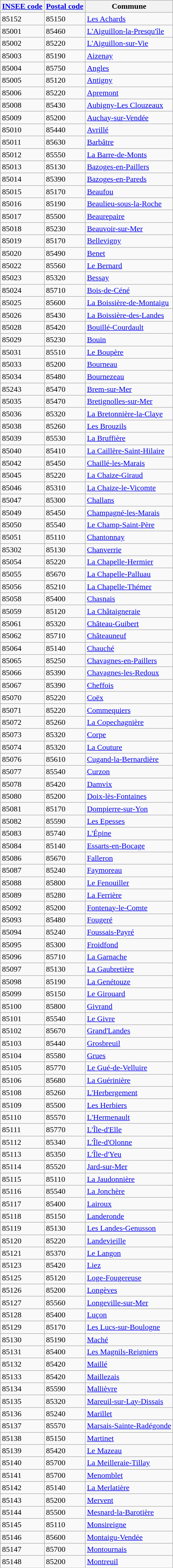<table class="wikitable sortable">
<tr>
<th><a href='#'>INSEE code</a></th>
<th><a href='#'>Postal code</a></th>
<th>Commune</th>
</tr>
<tr>
<td>85152</td>
<td>85150</td>
<td><a href='#'>Les Achards</a></td>
</tr>
<tr>
<td>85001</td>
<td>85460</td>
<td><a href='#'>L'Aiguillon-la-Presqu'île</a></td>
</tr>
<tr>
<td>85002</td>
<td>85220</td>
<td><a href='#'>L'Aiguillon-sur-Vie</a></td>
</tr>
<tr>
<td>85003</td>
<td>85190</td>
<td><a href='#'>Aizenay</a></td>
</tr>
<tr>
<td>85004</td>
<td>85750</td>
<td><a href='#'>Angles</a></td>
</tr>
<tr>
<td>85005</td>
<td>85120</td>
<td><a href='#'>Antigny</a></td>
</tr>
<tr>
<td>85006</td>
<td>85220</td>
<td><a href='#'>Apremont</a></td>
</tr>
<tr>
<td>85008</td>
<td>85430</td>
<td><a href='#'>Aubigny-Les Clouzeaux</a></td>
</tr>
<tr>
<td>85009</td>
<td>85200</td>
<td><a href='#'>Auchay-sur-Vendée</a></td>
</tr>
<tr>
<td>85010</td>
<td>85440</td>
<td><a href='#'>Avrillé</a></td>
</tr>
<tr>
<td>85011</td>
<td>85630</td>
<td><a href='#'>Barbâtre</a></td>
</tr>
<tr>
<td>85012</td>
<td>85550</td>
<td><a href='#'>La Barre-de-Monts</a></td>
</tr>
<tr>
<td>85013</td>
<td>85130</td>
<td><a href='#'>Bazoges-en-Paillers</a></td>
</tr>
<tr>
<td>85014</td>
<td>85390</td>
<td><a href='#'>Bazoges-en-Pareds</a></td>
</tr>
<tr>
<td>85015</td>
<td>85170</td>
<td><a href='#'>Beaufou</a></td>
</tr>
<tr>
<td>85016</td>
<td>85190</td>
<td><a href='#'>Beaulieu-sous-la-Roche</a></td>
</tr>
<tr>
<td>85017</td>
<td>85500</td>
<td><a href='#'>Beaurepaire</a></td>
</tr>
<tr>
<td>85018</td>
<td>85230</td>
<td><a href='#'>Beauvoir-sur-Mer</a></td>
</tr>
<tr>
<td>85019</td>
<td>85170</td>
<td><a href='#'>Bellevigny</a></td>
</tr>
<tr>
<td>85020</td>
<td>85490</td>
<td><a href='#'>Benet</a></td>
</tr>
<tr>
<td>85022</td>
<td>85560</td>
<td><a href='#'>Le Bernard</a></td>
</tr>
<tr>
<td>85023</td>
<td>85320</td>
<td><a href='#'>Bessay</a></td>
</tr>
<tr>
<td>85024</td>
<td>85710</td>
<td><a href='#'>Bois-de-Céné</a></td>
</tr>
<tr>
<td>85025</td>
<td>85600</td>
<td><a href='#'>La Boissière-de-Montaigu</a></td>
</tr>
<tr>
<td>85026</td>
<td>85430</td>
<td><a href='#'>La Boissière-des-Landes</a></td>
</tr>
<tr>
<td>85028</td>
<td>85420</td>
<td><a href='#'>Bouillé-Courdault</a></td>
</tr>
<tr>
<td>85029</td>
<td>85230</td>
<td><a href='#'>Bouin</a></td>
</tr>
<tr>
<td>85031</td>
<td>85510</td>
<td><a href='#'>Le Boupère</a></td>
</tr>
<tr>
<td>85033</td>
<td>85200</td>
<td><a href='#'>Bourneau</a></td>
</tr>
<tr>
<td>85034</td>
<td>85480</td>
<td><a href='#'>Bournezeau</a></td>
</tr>
<tr>
<td>85243</td>
<td>85470</td>
<td><a href='#'>Brem-sur-Mer</a></td>
</tr>
<tr>
<td>85035</td>
<td>85470</td>
<td><a href='#'>Bretignolles-sur-Mer</a></td>
</tr>
<tr>
<td>85036</td>
<td>85320</td>
<td><a href='#'>La Bretonnière-la-Claye</a></td>
</tr>
<tr>
<td>85038</td>
<td>85260</td>
<td><a href='#'>Les Brouzils</a></td>
</tr>
<tr>
<td>85039</td>
<td>85530</td>
<td><a href='#'>La Bruffière</a></td>
</tr>
<tr>
<td>85040</td>
<td>85410</td>
<td><a href='#'>La Caillère-Saint-Hilaire</a></td>
</tr>
<tr>
<td>85042</td>
<td>85450</td>
<td><a href='#'>Chaillé-les-Marais</a></td>
</tr>
<tr>
<td>85045</td>
<td>85220</td>
<td><a href='#'>La Chaize-Giraud</a></td>
</tr>
<tr>
<td>85046</td>
<td>85310</td>
<td><a href='#'>La Chaize-le-Vicomte</a></td>
</tr>
<tr>
<td>85047</td>
<td>85300</td>
<td><a href='#'>Challans</a></td>
</tr>
<tr>
<td>85049</td>
<td>85450</td>
<td><a href='#'>Champagné-les-Marais</a></td>
</tr>
<tr>
<td>85050</td>
<td>85540</td>
<td><a href='#'>Le Champ-Saint-Père</a></td>
</tr>
<tr>
<td>85051</td>
<td>85110</td>
<td><a href='#'>Chantonnay</a></td>
</tr>
<tr>
<td>85302</td>
<td>85130</td>
<td><a href='#'>Chanverrie</a></td>
</tr>
<tr>
<td>85054</td>
<td>85220</td>
<td><a href='#'>La Chapelle-Hermier</a></td>
</tr>
<tr>
<td>85055</td>
<td>85670</td>
<td><a href='#'>La Chapelle-Palluau</a></td>
</tr>
<tr>
<td>85056</td>
<td>85210</td>
<td><a href='#'>La Chapelle-Thémer</a></td>
</tr>
<tr>
<td>85058</td>
<td>85400</td>
<td><a href='#'>Chasnais</a></td>
</tr>
<tr>
<td>85059</td>
<td>85120</td>
<td><a href='#'>La Châtaigneraie</a></td>
</tr>
<tr>
<td>85061</td>
<td>85320</td>
<td><a href='#'>Château-Guibert</a></td>
</tr>
<tr>
<td>85062</td>
<td>85710</td>
<td><a href='#'>Châteauneuf</a></td>
</tr>
<tr>
<td>85064</td>
<td>85140</td>
<td><a href='#'>Chauché</a></td>
</tr>
<tr>
<td>85065</td>
<td>85250</td>
<td><a href='#'>Chavagnes-en-Paillers</a></td>
</tr>
<tr>
<td>85066</td>
<td>85390</td>
<td><a href='#'>Chavagnes-les-Redoux</a></td>
</tr>
<tr>
<td>85067</td>
<td>85390</td>
<td><a href='#'>Cheffois</a></td>
</tr>
<tr>
<td>85070</td>
<td>85220</td>
<td><a href='#'>Coëx</a></td>
</tr>
<tr>
<td>85071</td>
<td>85220</td>
<td><a href='#'>Commequiers</a></td>
</tr>
<tr>
<td>85072</td>
<td>85260</td>
<td><a href='#'>La Copechagnière</a></td>
</tr>
<tr>
<td>85073</td>
<td>85320</td>
<td><a href='#'>Corpe</a></td>
</tr>
<tr>
<td>85074</td>
<td>85320</td>
<td><a href='#'>La Couture</a></td>
</tr>
<tr>
<td>85076</td>
<td>85610</td>
<td><a href='#'>Cugand-la-Bernardière</a></td>
</tr>
<tr>
<td>85077</td>
<td>85540</td>
<td><a href='#'>Curzon</a></td>
</tr>
<tr>
<td>85078</td>
<td>85420</td>
<td><a href='#'>Damvix</a></td>
</tr>
<tr>
<td>85080</td>
<td>85200</td>
<td><a href='#'>Doix-lès-Fontaines</a></td>
</tr>
<tr>
<td>85081</td>
<td>85170</td>
<td><a href='#'>Dompierre-sur-Yon</a></td>
</tr>
<tr>
<td>85082</td>
<td>85590</td>
<td><a href='#'>Les Epesses</a></td>
</tr>
<tr>
<td>85083</td>
<td>85740</td>
<td><a href='#'>L'Épine</a></td>
</tr>
<tr>
<td>85084</td>
<td>85140</td>
<td><a href='#'>Essarts-en-Bocage</a></td>
</tr>
<tr>
<td>85086</td>
<td>85670</td>
<td><a href='#'>Falleron</a></td>
</tr>
<tr>
<td>85087</td>
<td>85240</td>
<td><a href='#'>Faymoreau</a></td>
</tr>
<tr>
<td>85088</td>
<td>85800</td>
<td><a href='#'>Le Fenouiller</a></td>
</tr>
<tr>
<td>85089</td>
<td>85280</td>
<td><a href='#'>La Ferrière</a></td>
</tr>
<tr>
<td>85092</td>
<td>85200</td>
<td><a href='#'>Fontenay-le-Comte</a></td>
</tr>
<tr>
<td>85093</td>
<td>85480</td>
<td><a href='#'>Fougeré</a></td>
</tr>
<tr>
<td>85094</td>
<td>85240</td>
<td><a href='#'>Foussais-Payré</a></td>
</tr>
<tr>
<td>85095</td>
<td>85300</td>
<td><a href='#'>Froidfond</a></td>
</tr>
<tr>
<td>85096</td>
<td>85710</td>
<td><a href='#'>La Garnache</a></td>
</tr>
<tr>
<td>85097</td>
<td>85130</td>
<td><a href='#'>La Gaubretière</a></td>
</tr>
<tr>
<td>85098</td>
<td>85190</td>
<td><a href='#'>La Genétouze</a></td>
</tr>
<tr>
<td>85099</td>
<td>85150</td>
<td><a href='#'>Le Girouard</a></td>
</tr>
<tr>
<td>85100</td>
<td>85800</td>
<td><a href='#'>Givrand</a></td>
</tr>
<tr>
<td>85101</td>
<td>85540</td>
<td><a href='#'>Le Givre</a></td>
</tr>
<tr>
<td>85102</td>
<td>85670</td>
<td><a href='#'>Grand'Landes</a></td>
</tr>
<tr>
<td>85103</td>
<td>85440</td>
<td><a href='#'>Grosbreuil</a></td>
</tr>
<tr>
<td>85104</td>
<td>85580</td>
<td><a href='#'>Grues</a></td>
</tr>
<tr>
<td>85105</td>
<td>85770</td>
<td><a href='#'>Le Gué-de-Velluire</a></td>
</tr>
<tr>
<td>85106</td>
<td>85680</td>
<td><a href='#'>La Guérinière</a></td>
</tr>
<tr>
<td>85108</td>
<td>85260</td>
<td><a href='#'>L'Herbergement</a></td>
</tr>
<tr>
<td>85109</td>
<td>85500</td>
<td><a href='#'>Les Herbiers</a></td>
</tr>
<tr>
<td>85110</td>
<td>85570</td>
<td><a href='#'>L'Hermenault</a></td>
</tr>
<tr>
<td>85111</td>
<td>85770</td>
<td><a href='#'>L'Île-d'Elle</a></td>
</tr>
<tr>
<td>85112</td>
<td>85340</td>
<td><a href='#'>L'Île-d'Olonne</a></td>
</tr>
<tr>
<td>85113</td>
<td>85350</td>
<td><a href='#'>L'Île-d'Yeu</a></td>
</tr>
<tr>
<td>85114</td>
<td>85520</td>
<td><a href='#'>Jard-sur-Mer</a></td>
</tr>
<tr>
<td>85115</td>
<td>85110</td>
<td><a href='#'>La Jaudonnière</a></td>
</tr>
<tr>
<td>85116</td>
<td>85540</td>
<td><a href='#'>La Jonchère</a></td>
</tr>
<tr>
<td>85117</td>
<td>85400</td>
<td><a href='#'>Lairoux</a></td>
</tr>
<tr>
<td>85118</td>
<td>85150</td>
<td><a href='#'>Landeronde</a></td>
</tr>
<tr>
<td>85119</td>
<td>85130</td>
<td><a href='#'>Les Landes-Genusson</a></td>
</tr>
<tr>
<td>85120</td>
<td>85220</td>
<td><a href='#'>Landevieille</a></td>
</tr>
<tr>
<td>85121</td>
<td>85370</td>
<td><a href='#'>Le Langon</a></td>
</tr>
<tr>
<td>85123</td>
<td>85420</td>
<td><a href='#'>Liez</a></td>
</tr>
<tr>
<td>85125</td>
<td>85120</td>
<td><a href='#'>Loge-Fougereuse</a></td>
</tr>
<tr>
<td>85126</td>
<td>85200</td>
<td><a href='#'>Longèves</a></td>
</tr>
<tr>
<td>85127</td>
<td>85560</td>
<td><a href='#'>Longeville-sur-Mer</a></td>
</tr>
<tr>
<td>85128</td>
<td>85400</td>
<td><a href='#'>Luçon</a></td>
</tr>
<tr>
<td>85129</td>
<td>85170</td>
<td><a href='#'>Les Lucs-sur-Boulogne</a></td>
</tr>
<tr>
<td>85130</td>
<td>85190</td>
<td><a href='#'>Maché</a></td>
</tr>
<tr>
<td>85131</td>
<td>85400</td>
<td><a href='#'>Les Magnils-Reigniers</a></td>
</tr>
<tr>
<td>85132</td>
<td>85420</td>
<td><a href='#'>Maillé</a></td>
</tr>
<tr>
<td>85133</td>
<td>85420</td>
<td><a href='#'>Maillezais</a></td>
</tr>
<tr>
<td>85134</td>
<td>85590</td>
<td><a href='#'>Mallièvre</a></td>
</tr>
<tr>
<td>85135</td>
<td>85320</td>
<td><a href='#'>Mareuil-sur-Lay-Dissais</a></td>
</tr>
<tr>
<td>85136</td>
<td>85240</td>
<td><a href='#'>Marillet</a></td>
</tr>
<tr>
<td>85137</td>
<td>85570</td>
<td><a href='#'>Marsais-Sainte-Radégonde</a></td>
</tr>
<tr>
<td>85138</td>
<td>85150</td>
<td><a href='#'>Martinet</a></td>
</tr>
<tr>
<td>85139</td>
<td>85420</td>
<td><a href='#'>Le Mazeau</a></td>
</tr>
<tr>
<td>85140</td>
<td>85700</td>
<td><a href='#'>La Meilleraie-Tillay</a></td>
</tr>
<tr>
<td>85141</td>
<td>85700</td>
<td><a href='#'>Menomblet</a></td>
</tr>
<tr>
<td>85142</td>
<td>85140</td>
<td><a href='#'>La Merlatière</a></td>
</tr>
<tr>
<td>85143</td>
<td>85200</td>
<td><a href='#'>Mervent</a></td>
</tr>
<tr>
<td>85144</td>
<td>85500</td>
<td><a href='#'>Mesnard-la-Barotière</a></td>
</tr>
<tr>
<td>85145</td>
<td>85110</td>
<td><a href='#'>Monsireigne</a></td>
</tr>
<tr>
<td>85146</td>
<td>85600</td>
<td><a href='#'>Montaigu-Vendée</a></td>
</tr>
<tr>
<td>85147</td>
<td>85700</td>
<td><a href='#'>Montournais</a></td>
</tr>
<tr>
<td>85148</td>
<td>85200</td>
<td><a href='#'>Montreuil</a></td>
</tr>
<tr>
</tr>
</table>
